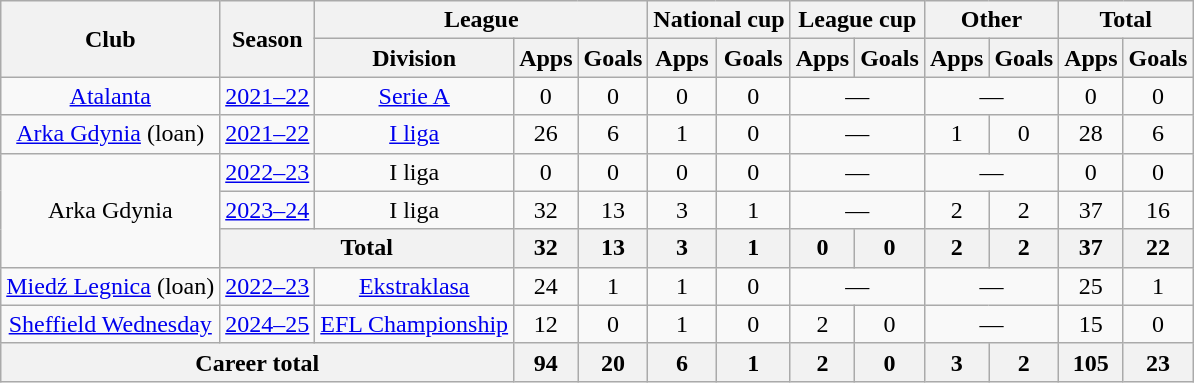<table class="wikitable" style="text-align:center">
<tr>
<th rowspan="2">Club</th>
<th rowspan="2">Season</th>
<th colspan="3">League</th>
<th colspan="2">National cup</th>
<th colspan="2">League cup</th>
<th colspan="2">Other</th>
<th colspan="2">Total</th>
</tr>
<tr>
<th>Division</th>
<th>Apps</th>
<th>Goals</th>
<th>Apps</th>
<th>Goals</th>
<th>Apps</th>
<th>Goals</th>
<th>Apps</th>
<th>Goals</th>
<th>Apps</th>
<th>Goals</th>
</tr>
<tr>
<td><a href='#'>Atalanta</a></td>
<td><a href='#'>2021–22</a></td>
<td><a href='#'>Serie A</a></td>
<td>0</td>
<td>0</td>
<td>0</td>
<td>0</td>
<td colspan="2">—</td>
<td colspan="2">—</td>
<td>0</td>
<td>0</td>
</tr>
<tr>
<td><a href='#'>Arka Gdynia</a> (loan)</td>
<td><a href='#'>2021–22</a></td>
<td><a href='#'>I liga</a></td>
<td>26</td>
<td>6</td>
<td>1</td>
<td>0</td>
<td colspan="2">—</td>
<td>1</td>
<td>0</td>
<td>28</td>
<td>6</td>
</tr>
<tr>
<td rowspan="3">Arka Gdynia</td>
<td><a href='#'>2022–23</a></td>
<td>I liga</td>
<td>0</td>
<td>0</td>
<td>0</td>
<td>0</td>
<td colspan="2">—</td>
<td colspan="2">—</td>
<td>0</td>
<td>0</td>
</tr>
<tr>
<td><a href='#'>2023–24</a></td>
<td>I liga</td>
<td>32</td>
<td>13</td>
<td>3</td>
<td>1</td>
<td colspan="2">—</td>
<td>2</td>
<td>2</td>
<td>37</td>
<td>16</td>
</tr>
<tr>
<th colspan=2>Total</th>
<th>32</th>
<th>13</th>
<th>3</th>
<th>1</th>
<th>0</th>
<th>0</th>
<th>2</th>
<th>2</th>
<th>37</th>
<th>22</th>
</tr>
<tr>
<td><a href='#'>Miedź Legnica</a> (loan)</td>
<td><a href='#'>2022–23</a></td>
<td><a href='#'>Ekstraklasa</a></td>
<td>24</td>
<td>1</td>
<td>1</td>
<td>0</td>
<td colspan="2">—</td>
<td colspan="2">—</td>
<td>25</td>
<td>1</td>
</tr>
<tr>
<td><a href='#'>Sheffield Wednesday</a></td>
<td><a href='#'>2024–25</a></td>
<td><a href='#'>EFL Championship</a></td>
<td>12</td>
<td>0</td>
<td>1</td>
<td>0</td>
<td>2</td>
<td>0</td>
<td colspan="2">—</td>
<td>15</td>
<td>0</td>
</tr>
<tr>
<th colspan="3">Career total</th>
<th>94</th>
<th>20</th>
<th>6</th>
<th>1</th>
<th>2</th>
<th>0</th>
<th>3</th>
<th>2</th>
<th>105</th>
<th>23</th>
</tr>
</table>
